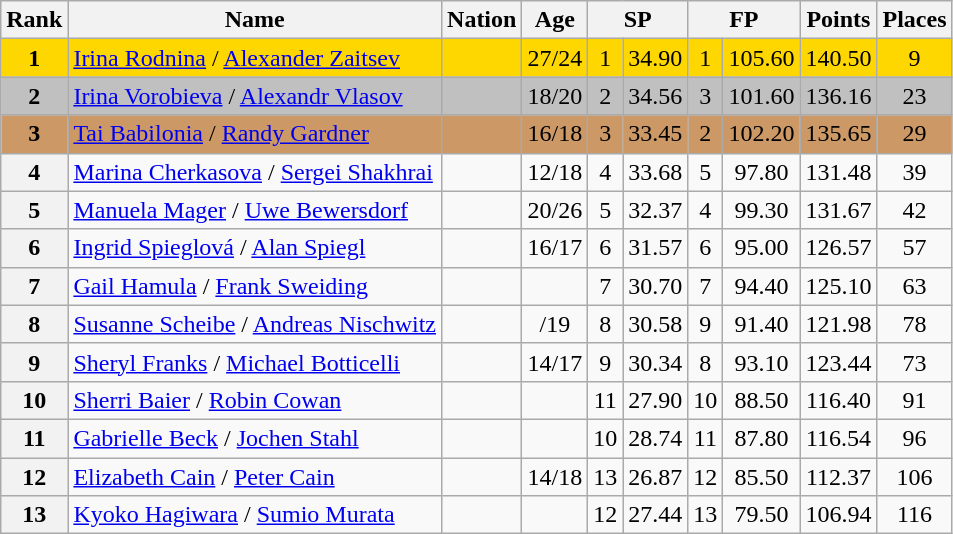<table class="wikitable">
<tr>
<th>Rank</th>
<th>Name</th>
<th>Nation</th>
<th>Age</th>
<th colspan=2>SP</th>
<th colspan=2>FP</th>
<th>Points</th>
<th>Places</th>
</tr>
<tr bgcolor=gold>
<td align=center><strong>1</strong></td>
<td><a href='#'>Irina Rodnina</a> / <a href='#'>Alexander Zaitsev</a></td>
<td></td>
<td align=center>27/24</td>
<td align=center>1</td>
<td align=center>34.90</td>
<td align=center>1</td>
<td align=center>105.60</td>
<td align=center>140.50</td>
<td align=center>9</td>
</tr>
<tr bgcolor=silver>
<td align=center><strong>2</strong></td>
<td><a href='#'>Irina Vorobieva</a> / <a href='#'>Alexandr Vlasov</a></td>
<td></td>
<td align=center>18/20</td>
<td align=center>2</td>
<td align=center>34.56</td>
<td align=center>3</td>
<td align=center>101.60</td>
<td align=center>136.16</td>
<td align=center>23</td>
</tr>
<tr bgcolor=cc9966>
<td align=center><strong>3</strong></td>
<td><a href='#'>Tai Babilonia</a> / <a href='#'>Randy Gardner</a></td>
<td></td>
<td align=center>16/18</td>
<td align=center>3</td>
<td align=center>33.45</td>
<td align=center>2</td>
<td align=center>102.20</td>
<td align=center>135.65</td>
<td align=center>29</td>
</tr>
<tr>
<th>4</th>
<td><a href='#'>Marina Cherkasova</a> / <a href='#'>Sergei Shakhrai</a></td>
<td></td>
<td align=center>12/18</td>
<td align=center>4</td>
<td align=center>33.68</td>
<td align=center>5</td>
<td align=center>97.80</td>
<td align=center>131.48</td>
<td align=center>39</td>
</tr>
<tr>
<th>5</th>
<td><a href='#'>Manuela Mager</a> / <a href='#'>Uwe Bewersdorf</a></td>
<td></td>
<td align=center>20/26</td>
<td align=center>5</td>
<td align=center>32.37</td>
<td align=center>4</td>
<td align=center>99.30</td>
<td align=center>131.67</td>
<td align=center>42</td>
</tr>
<tr>
<th>6</th>
<td><a href='#'>Ingrid Spieglová</a> / <a href='#'>Alan Spiegl</a></td>
<td></td>
<td align=center>16/17</td>
<td align=center>6</td>
<td align=center>31.57</td>
<td align=center>6</td>
<td align=center>95.00</td>
<td align=center>126.57</td>
<td align=center>57</td>
</tr>
<tr>
<th>7</th>
<td><a href='#'>Gail Hamula</a> / <a href='#'>Frank Sweiding</a></td>
<td></td>
<td align=center></td>
<td align=center>7</td>
<td align=center>30.70</td>
<td align=center>7</td>
<td align=center>94.40</td>
<td align=center>125.10</td>
<td align=center>63</td>
</tr>
<tr>
<th>8</th>
<td><a href='#'>Susanne Scheibe</a> / <a href='#'>Andreas Nischwitz</a></td>
<td></td>
<td align=center>/19</td>
<td align=center>8</td>
<td align=center>30.58</td>
<td align=center>9</td>
<td align=center>91.40</td>
<td align=center>121.98</td>
<td align=center>78</td>
</tr>
<tr>
<th>9</th>
<td><a href='#'>Sheryl Franks</a> / <a href='#'>Michael Botticelli</a></td>
<td></td>
<td align=center>14/17</td>
<td align=center>9</td>
<td align=center>30.34</td>
<td align=center>8</td>
<td align=center>93.10</td>
<td align=center>123.44</td>
<td align=center>73</td>
</tr>
<tr>
<th>10</th>
<td><a href='#'>Sherri Baier</a> / <a href='#'>Robin Cowan</a></td>
<td></td>
<td align=center></td>
<td align=center>11</td>
<td align=center>27.90</td>
<td align=center>10</td>
<td align=center>88.50</td>
<td align=center>116.40</td>
<td align=center>91</td>
</tr>
<tr>
<th>11</th>
<td><a href='#'>Gabrielle Beck</a> / <a href='#'>Jochen Stahl</a></td>
<td></td>
<td align=center></td>
<td align=center>10</td>
<td align=center>28.74</td>
<td align=center>11</td>
<td align=center>87.80</td>
<td align=center>116.54</td>
<td align=center>96</td>
</tr>
<tr>
<th>12</th>
<td><a href='#'>Elizabeth Cain</a> / <a href='#'>Peter Cain</a></td>
<td></td>
<td align=center>14/18</td>
<td align=center>13</td>
<td align=center>26.87</td>
<td align=center>12</td>
<td align=center>85.50</td>
<td align=center>112.37</td>
<td align=center>106</td>
</tr>
<tr>
<th>13</th>
<td><a href='#'>Kyoko Hagiwara</a> / <a href='#'>Sumio Murata</a></td>
<td></td>
<td align=center></td>
<td align=center>12</td>
<td align=center>27.44</td>
<td align=center>13</td>
<td align=center>79.50</td>
<td align=center>106.94</td>
<td align=center>116</td>
</tr>
</table>
